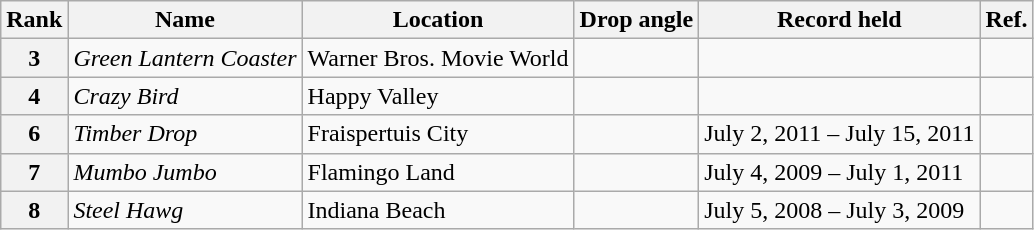<table class="wikitable plainrowheaders sortable">
<tr>
<th scope="col">Rank</th>
<th scope="col">Name</th>
<th scope="col">Location</th>
<th scope="col">Drop angle</th>
<th scope="col">Record held</th>
<th scope="col">Ref.</th>
</tr>
<tr>
<th scope="row">3</th>
<td><em>Green Lantern Coaster</em></td>
<td>Warner Bros. Movie World</td>
<td></td>
<td></td>
<td style="text-align:center"></td>
</tr>
<tr>
<th scope="row">4</th>
<td><em>Crazy Bird</em></td>
<td>Happy Valley</td>
<td></td>
<td></td>
<td style="text-align:center"></td>
</tr>
<tr>
<th scope="row">6</th>
<td><em>Timber Drop</em></td>
<td>Fraispertuis City</td>
<td></td>
<td>July 2, 2011 – July 15, 2011</td>
<td style="text-align:center"></td>
</tr>
<tr>
<th scope="row">7</th>
<td><em>Mumbo Jumbo</em></td>
<td>Flamingo Land</td>
<td></td>
<td>July 4, 2009 – July 1, 2011</td>
<td style="text-align:center"></td>
</tr>
<tr>
<th scope="row">8</th>
<td><em>Steel Hawg</em></td>
<td>Indiana Beach</td>
<td></td>
<td>July 5, 2008 – July 3, 2009</td>
<td style="text-align:center"></td>
</tr>
</table>
